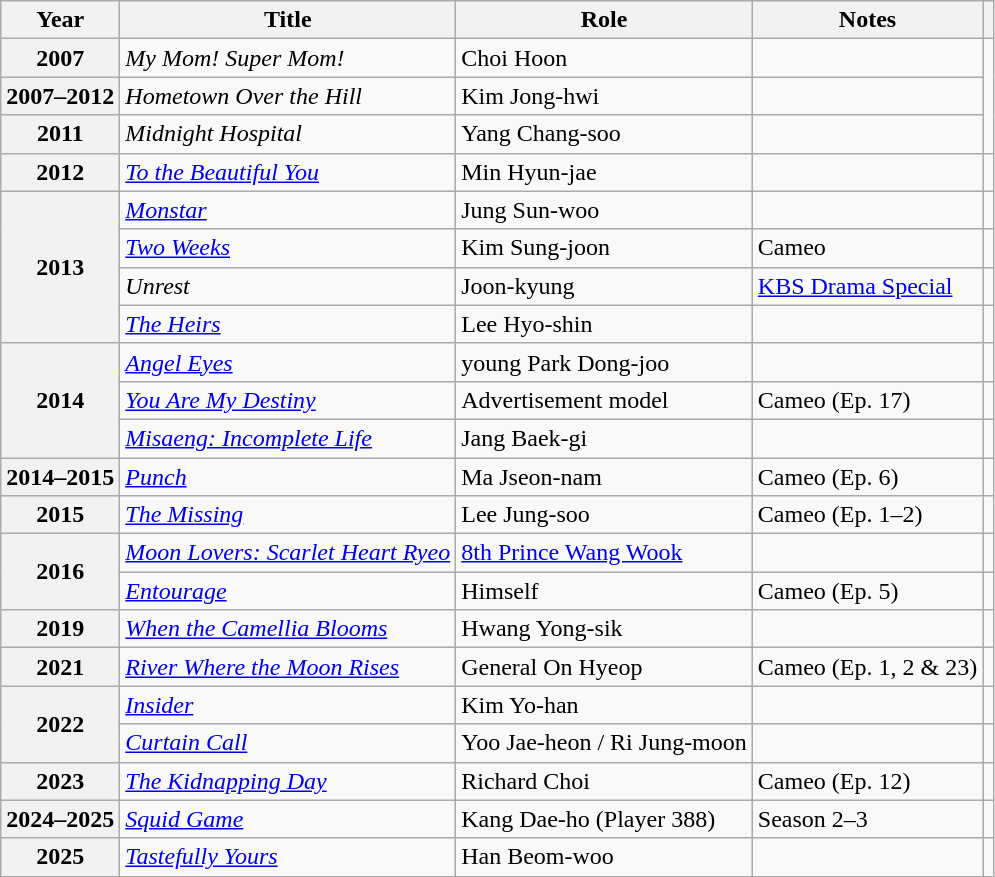<table class="wikitable plainrowheaders sortable">
<tr>
<th scope="col">Year</th>
<th scope="col">Title</th>
<th scope="col">Role</th>
<th scope="col" class="unsortable">Notes</th>
<th scope="col" class="unsortable"></th>
</tr>
<tr>
<th scope="row">2007</th>
<td><em>My Mom! Super Mom! </em></td>
<td>Choi Hoon</td>
<td></td>
<td rowspan="3" style="text-align:center"></td>
</tr>
<tr>
<th scope="row">2007–2012</th>
<td><em>Hometown Over the Hill</em></td>
<td>Kim Jong-hwi</td>
<td style="text-align:center"></td>
</tr>
<tr>
<th scope="row">2011</th>
<td><em>Midnight Hospital</em></td>
<td>Yang Chang-soo</td>
<td style="text-align:center"></td>
</tr>
<tr>
<th scope="row">2012</th>
<td><em><a href='#'>To the Beautiful You</a></em></td>
<td>Min Hyun-jae</td>
<td></td>
<td style="text-align:center"></td>
</tr>
<tr>
<th scope="row" rowspan="4">2013</th>
<td><em><a href='#'>Monstar</a></em></td>
<td>Jung Sun-woo</td>
<td></td>
<td style="text-align:center"></td>
</tr>
<tr>
<td><em><a href='#'>Two Weeks</a></em></td>
<td>Kim Sung-joon</td>
<td>Cameo</td>
<td style="text-align:center"></td>
</tr>
<tr>
<td><em>Unrest</em></td>
<td>Joon-kyung</td>
<td><a href='#'>KBS Drama Special</a></td>
<td style="text-align:center"></td>
</tr>
<tr>
<td><em><a href='#'>The Heirs</a></em></td>
<td>Lee Hyo-shin</td>
<td></td>
<td style="text-align:center"></td>
</tr>
<tr>
<th scope="row" rowspan="3">2014</th>
<td><em><a href='#'>Angel Eyes</a></em></td>
<td>young Park Dong-joo</td>
<td></td>
<td style="text-align:center"></td>
</tr>
<tr>
<td><em><a href='#'>You Are My Destiny</a></em></td>
<td>Advertisement model</td>
<td>Cameo (Ep. 17)</td>
<td style="text-align:center"></td>
</tr>
<tr>
<td><em><a href='#'>Misaeng: Incomplete Life</a></em></td>
<td>Jang Baek-gi</td>
<td></td>
<td style="text-align:center"></td>
</tr>
<tr>
<th scope="row">2014–2015</th>
<td><em><a href='#'>Punch</a></em></td>
<td>Ma Jseon-nam</td>
<td>Cameo (Ep. 6)</td>
<td style="text-align:center"></td>
</tr>
<tr>
<th scope="row">2015</th>
<td><em><a href='#'>The Missing</a></em></td>
<td>Lee Jung-soo</td>
<td>Cameo (Ep. 1–2)</td>
<td style="text-align:center"></td>
</tr>
<tr>
<th scope="row" rowspan="2">2016</th>
<td><em><a href='#'>Moon Lovers: Scarlet Heart Ryeo</a></em></td>
<td><a href='#'>8th Prince Wang Wook</a></td>
<td></td>
<td style="text-align:center"></td>
</tr>
<tr>
<td><em><a href='#'>Entourage</a></em></td>
<td>Himself</td>
<td>Cameo (Ep. 5)</td>
<td style="text-align:center"></td>
</tr>
<tr>
<th scope="row">2019</th>
<td><em><a href='#'>When the Camellia Blooms</a></em></td>
<td>Hwang Yong-sik</td>
<td></td>
<td style="text-align:center"></td>
</tr>
<tr>
<th scope="row">2021</th>
<td><em><a href='#'>River Where the Moon Rises</a></em></td>
<td>General On Hyeop</td>
<td>Cameo (Ep. 1, 2 & 23)</td>
<td style="text-align:center"></td>
</tr>
<tr>
<th scope="row" rowspan="2">2022</th>
<td><em><a href='#'>Insider</a></em></td>
<td>Kim Yo-han</td>
<td></td>
<td style="text-align:center"></td>
</tr>
<tr>
<td><em><a href='#'>Curtain Call</a></em></td>
<td>Yoo Jae-heon / Ri Jung-moon</td>
<td></td>
<td style="text-align:center"></td>
</tr>
<tr>
<th scope="row">2023</th>
<td><em><a href='#'>The Kidnapping Day</a></em></td>
<td>Richard Choi</td>
<td>Cameo (Ep. 12)</td>
<td style="text-align:center"></td>
</tr>
<tr>
<th scope="row">2024–2025</th>
<td><em><a href='#'>Squid Game</a></em></td>
<td>Kang Dae-ho (Player 388)</td>
<td>Season 2–3</td>
<td style="text-align:center"></td>
</tr>
<tr>
<th scope="row">2025</th>
<td><em><a href='#'>Tastefully Yours</a></em></td>
<td>Han Beom-woo</td>
<td></td>
<td style="text-align:center"></td>
</tr>
</table>
